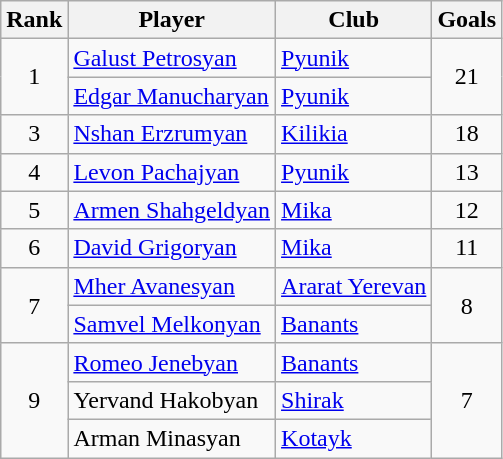<table class="wikitable" style="text-align:center">
<tr>
<th>Rank</th>
<th>Player</th>
<th>Club</th>
<th>Goals</th>
</tr>
<tr>
<td rowspan="2">1</td>
<td align="left"> <a href='#'>Galust Petrosyan</a></td>
<td align="left"><a href='#'>Pyunik</a></td>
<td rowspan="2">21</td>
</tr>
<tr>
<td align="left"> <a href='#'>Edgar Manucharyan</a></td>
<td align="left"><a href='#'>Pyunik</a></td>
</tr>
<tr>
<td>3</td>
<td align="left"> <a href='#'>Nshan Erzrumyan</a></td>
<td align="left"><a href='#'>Kilikia</a></td>
<td>18</td>
</tr>
<tr>
<td>4</td>
<td align="left"> <a href='#'>Levon Pachajyan</a></td>
<td align="left"><a href='#'>Pyunik</a></td>
<td>13</td>
</tr>
<tr>
<td>5</td>
<td align="left"> <a href='#'>Armen Shahgeldyan</a></td>
<td align="left"><a href='#'>Mika</a></td>
<td>12</td>
</tr>
<tr>
<td>6</td>
<td align="left"> <a href='#'>David Grigoryan</a></td>
<td align="left"><a href='#'>Mika</a></td>
<td>11</td>
</tr>
<tr>
<td rowspan="2">7</td>
<td align="left"> <a href='#'>Mher Avanesyan</a></td>
<td align="left"><a href='#'>Ararat Yerevan</a></td>
<td rowspan="2">8</td>
</tr>
<tr>
<td align="left"> <a href='#'>Samvel Melkonyan</a></td>
<td align="left"><a href='#'>Banants</a></td>
</tr>
<tr>
<td rowspan="3">9</td>
<td align="left"> <a href='#'>Romeo Jenebyan</a></td>
<td align="left"><a href='#'>Banants</a></td>
<td rowspan="3">7</td>
</tr>
<tr>
<td align="left"> Yervand Hakobyan</td>
<td align="left"><a href='#'>Shirak</a></td>
</tr>
<tr>
<td align="left"> Arman Minasyan</td>
<td align="left"><a href='#'>Kotayk</a></td>
</tr>
</table>
